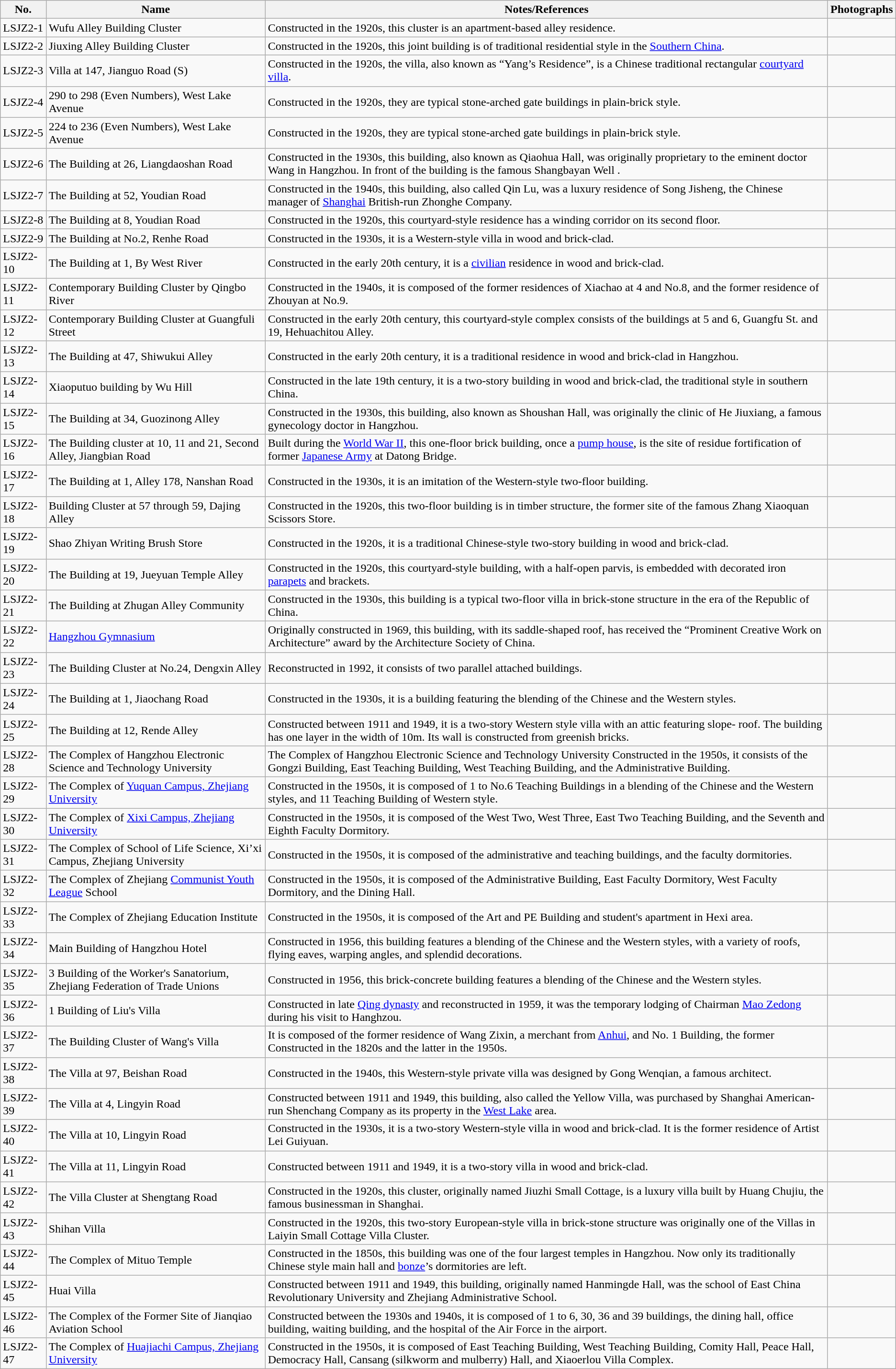<table class="wikitable" border="1">
<tr>
<th>No.</th>
<th>Name</th>
<th>Notes/References</th>
<th>Photographs</th>
</tr>
<tr>
<td>LSJZ2-1</td>
<td>Wufu Alley Building Cluster</td>
<td>Constructed in the 1920s, this cluster is an apartment-based alley residence.</td>
<td></td>
</tr>
<tr>
<td>LSJZ2-2</td>
<td>Jiuxing Alley Building Cluster</td>
<td>Constructed in the 1920s, this joint building is of traditional residential style in the <a href='#'>Southern China</a>.</td>
<td></td>
</tr>
<tr>
<td>LSJZ2-3</td>
<td>Villa at 147, Jianguo Road (S)</td>
<td>Constructed in the 1920s, the villa, also known as “Yang’s Residence”, is a Chinese traditional rectangular <a href='#'>courtyard</a> <a href='#'>villa</a>.</td>
<td></td>
</tr>
<tr>
<td>LSJZ2-4</td>
<td>290 to 298 (Even Numbers), West Lake Avenue</td>
<td>Constructed in the 1920s, they are typical stone-arched gate buildings in plain-brick style.</td>
<td></td>
</tr>
<tr>
<td>LSJZ2-5</td>
<td>224 to 236 (Even Numbers), West Lake Avenue</td>
<td>Constructed in the 1920s, they are typical stone-arched gate buildings in plain-brick style.</td>
<td></td>
</tr>
<tr>
<td>LSJZ2-6</td>
<td>The Building at 26, Liangdaoshan Road</td>
<td>Constructed in the 1930s, this building, also known as Qiaohua Hall, was originally proprietary to the eminent doctor Wang in Hangzhou. In front of the building is the famous Shangbayan Well .</td>
<td></td>
</tr>
<tr>
<td>LSJZ2-7</td>
<td>The Building at 52, Youdian Road</td>
<td>Constructed in the 1940s, this building, also called Qin Lu, was a luxury residence of Song Jisheng, the Chinese manager of <a href='#'>Shanghai</a> British-run Zhonghe Company.</td>
<td></td>
</tr>
<tr>
<td>LSJZ2-8</td>
<td>The Building at 8, Youdian Road</td>
<td>Constructed in the 1920s, this courtyard-style residence has a winding corridor on its second floor.</td>
<td></td>
</tr>
<tr>
<td>LSJZ2-9</td>
<td>The Building at No.2, Renhe Road</td>
<td>Constructed in the 1930s, it is a Western-style villa in wood and brick-clad.</td>
<td></td>
</tr>
<tr>
<td>LSJZ2-10</td>
<td>The Building at 1, By West River</td>
<td>Constructed in the early 20th century, it is a <a href='#'>civilian</a> residence in wood and brick-clad.</td>
<td></td>
</tr>
<tr>
<td>LSJZ2-11</td>
<td>Contemporary Building Cluster by Qingbo River</td>
<td>Constructed in the 1940s, it is composed of the former residences of Xiachao at 4 and No.8, and the former residence of Zhouyan at No.9.</td>
<td></td>
</tr>
<tr>
<td>LSJZ2-12</td>
<td>Contemporary Building Cluster at Guangfuli Street</td>
<td>Constructed in the early 20th century, this courtyard-style complex consists of the buildings at 5 and 6, Guangfu St. and 19, Hehuachitou Alley.</td>
<td></td>
</tr>
<tr>
<td>LSJZ2-13</td>
<td>The Building at 47, Shiwukui Alley</td>
<td>Constructed in the early 20th century, it is a traditional residence in wood and brick-clad in Hangzhou.</td>
<td></td>
</tr>
<tr>
<td>LSJZ2-14</td>
<td>Xiaoputuo building by Wu Hill</td>
<td>Constructed in the late 19th century, it is a two-story building in wood and brick-clad, the traditional style in southern China.</td>
<td></td>
</tr>
<tr>
<td>LSJZ2-15</td>
<td>The Building at 34, Guozinong Alley</td>
<td>Constructed in the 1930s, this building, also known as Shoushan Hall, was originally the clinic of He Jiuxiang, a famous gynecology doctor in Hangzhou.</td>
<td></td>
</tr>
<tr>
<td>LSJZ2-16</td>
<td>The Building cluster at 10, 11 and 21, Second Alley, Jiangbian Road</td>
<td>Built during the <a href='#'>World War II</a>, this one-floor brick building, once a <a href='#'>pump house</a>, is the site of residue fortification of former <a href='#'>Japanese Army</a> at Datong Bridge.</td>
<td></td>
</tr>
<tr>
<td>LSJZ2-17</td>
<td>The Building at 1, Alley 178, Nanshan Road</td>
<td>Constructed in the 1930s, it is an imitation of the Western-style two-floor building.</td>
<td></td>
</tr>
<tr>
<td>LSJZ2-18</td>
<td>Building Cluster at 57 through 59, Dajing Alley</td>
<td>Constructed in the 1920s, this two-floor building is in timber structure, the former site of the famous Zhang Xiaoquan Scissors Store.</td>
<td></td>
</tr>
<tr>
<td>LSJZ2-19</td>
<td>Shao Zhiyan Writing Brush Store</td>
<td>Constructed in the 1920s, it is a traditional Chinese-style two-story building in wood and brick-clad.</td>
<td></td>
</tr>
<tr>
<td>LSJZ2-20</td>
<td>The Building at 19, Jueyuan Temple Alley</td>
<td>Constructed in the 1920s, this courtyard-style building, with a half-open parvis, is embedded with decorated iron <a href='#'>parapets</a> and brackets.</td>
<td></td>
</tr>
<tr>
<td>LSJZ2-21</td>
<td>The Building at Zhugan Alley Community</td>
<td>Constructed in the 1930s, this building is a typical two-floor villa in brick-stone structure in the era of the Republic of China.</td>
<td></td>
</tr>
<tr>
<td>LSJZ2-22</td>
<td><a href='#'>Hangzhou Gymnasium</a></td>
<td>Originally constructed in 1969, this building, with its saddle-shaped roof, has received the “Prominent Creative Work on Architecture” award by the Architecture Society of China.</td>
<td></td>
</tr>
<tr>
<td>LSJZ2-23</td>
<td>The Building Cluster at No.24, Dengxin Alley</td>
<td>Reconstructed in 1992, it consists of two parallel attached buildings.</td>
<td></td>
</tr>
<tr>
<td>LSJZ2-24</td>
<td>The Building at 1, Jiaochang Road</td>
<td>Constructed in the 1930s, it is a building featuring the blending of the Chinese and the Western styles.</td>
<td></td>
</tr>
<tr>
<td>LSJZ2-25</td>
<td>The Building at 12, Rende Alley</td>
<td>Constructed between 1911 and 1949, it is a two-story Western style villa with an attic featuring slope- roof. The building has one layer in the width of 10m. Its wall is constructed from greenish bricks.</td>
<td></td>
</tr>
<tr>
<td>LSJZ2-28</td>
<td>The Complex of Hangzhou Electronic Science and Technology University</td>
<td>The Complex of Hangzhou Electronic Science and Technology University Constructed in the 1950s, it consists of the Gongzi Building, East Teaching Building, West Teaching Building, and the Administrative Building.</td>
<td></td>
</tr>
<tr>
<td>LSJZ2-29</td>
<td>The Complex of <a href='#'>Yuquan Campus, Zhejiang University</a></td>
<td>Constructed in the 1950s, it is composed of 1 to No.6 Teaching Buildings in a blending of the Chinese and the Western styles, and 11 Teaching Building of Western style.</td>
<td></td>
</tr>
<tr>
<td>LSJZ2-30</td>
<td>The Complex of <a href='#'>Xixi Campus, Zhejiang University</a></td>
<td>Constructed in the 1950s, it is composed of the West Two, West Three, East Two Teaching Building, and the Seventh and Eighth Faculty Dormitory.</td>
<td></td>
</tr>
<tr>
<td>LSJZ2-31</td>
<td>The Complex of School of Life Science, Xi’xi Campus, Zhejiang University</td>
<td>Constructed in the 1950s, it is composed of the administrative and teaching buildings, and the faculty dormitories.</td>
<td></td>
</tr>
<tr>
<td>LSJZ2-32</td>
<td>The Complex of Zhejiang <a href='#'>Communist Youth League</a> School</td>
<td>Constructed in the 1950s, it is composed of the Administrative Building, East Faculty Dormitory, West Faculty Dormitory, and the Dining Hall.</td>
<td></td>
</tr>
<tr>
<td>LSJZ2-33</td>
<td>The Complex of Zhejiang Education Institute</td>
<td>Constructed in the 1950s, it is composed of the Art and PE Building and student's apartment in Hexi area.</td>
<td></td>
</tr>
<tr>
<td>LSJZ2-34</td>
<td>Main Building of Hangzhou Hotel</td>
<td>Constructed in 1956, this building features a blending of the Chinese and the Western styles, with a variety of roofs, flying eaves, warping angles, and splendid decorations.</td>
<td></td>
</tr>
<tr>
<td>LSJZ2-35</td>
<td>3 Building of the Worker's Sanatorium, Zhejiang Federation of Trade Unions</td>
<td>Constructed in 1956, this brick-concrete building features a blending of the Chinese and the Western styles.</td>
<td></td>
</tr>
<tr>
<td>LSJZ2-36</td>
<td>1 Building of Liu's Villa</td>
<td>Constructed in late <a href='#'>Qing dynasty</a> and reconstructed in 1959, it was the temporary lodging of Chairman <a href='#'>Mao Zedong</a> during his visit to Hanghzou.</td>
<td></td>
</tr>
<tr>
<td>LSJZ2-37</td>
<td>The Building Cluster of Wang's Villa</td>
<td>It is composed of the former residence of Wang Zixin, a merchant from <a href='#'>Anhui</a>, and  No. 1 Building, the former Constructed in the 1820s and the latter in the 1950s.</td>
<td></td>
</tr>
<tr>
<td>LSJZ2-38</td>
<td>The Villa at 97, Beishan Road</td>
<td>Constructed in the 1940s, this Western-style private villa was designed by Gong Wenqian, a famous architect.</td>
<td></td>
</tr>
<tr>
<td>LSJZ2-39</td>
<td>The Villa at 4, Lingyin Road</td>
<td>Constructed between 1911 and 1949, this building, also called the Yellow Villa, was purchased by Shanghai American-run Shenchang Company as its property in the <a href='#'>West Lake</a> area.</td>
<td></td>
</tr>
<tr>
<td>LSJZ2-40</td>
<td>The Villa at 10, Lingyin Road</td>
<td>Constructed in the 1930s, it is a two-story Western-style villa in wood and brick-clad. It is the former residence of Artist Lei Guiyuan.</td>
<td></td>
</tr>
<tr>
<td>LSJZ2-41</td>
<td>The Villa at 11, Lingyin Road</td>
<td>Constructed between 1911 and 1949, it is a two-story villa in wood and brick-clad.</td>
<td></td>
</tr>
<tr>
<td>LSJZ2-42</td>
<td>The Villa Cluster at Shengtang Road</td>
<td>Constructed in the 1920s, this cluster, originally named Jiuzhi Small Cottage, is a luxury villa built by Huang Chujiu, the famous businessman in Shanghai.</td>
<td></td>
</tr>
<tr>
<td>LSJZ2-43</td>
<td>Shihan Villa</td>
<td>Constructed in the 1920s, this two-story European-style villa in brick-stone structure was originally one of the Villas in Laiyin Small Cottage Villa Cluster.</td>
<td></td>
</tr>
<tr>
<td>LSJZ2-44</td>
<td>The Complex of Mituo Temple</td>
<td>Constructed in the 1850s, this building was one of the four largest temples in Hangzhou. Now only its traditionally Chinese style main hall and <a href='#'>bonze</a>’s dormitories are left.</td>
<td></td>
</tr>
<tr>
<td>LSJZ2-45</td>
<td>Huai Villa</td>
<td>Constructed between 1911 and 1949, this building, originally named Hanmingde Hall, was the school of East China Revolutionary University and Zhejiang Administrative School.</td>
<td></td>
</tr>
<tr>
<td>LSJZ2-46</td>
<td>The Complex of the Former Site of Jianqiao Aviation School</td>
<td>Constructed between the 1930s and 1940s, it is composed of 1 to 6, 30, 36 and 39 buildings, the dining hall, office building, waiting building, and the hospital of the Air Force in the airport.</td>
<td></td>
</tr>
<tr>
<td>LSJZ2-47</td>
<td>The Complex of <a href='#'>Huajiachi Campus, Zhejiang University</a></td>
<td>Constructed in the 1950s, it is composed of East Teaching Building, West Teaching Building, Comity Hall, Peace Hall, Democracy Hall, Cansang (silkworm and mulberry) Hall, and Xiaoerlou Villa Complex.</td>
<td></td>
</tr>
</table>
